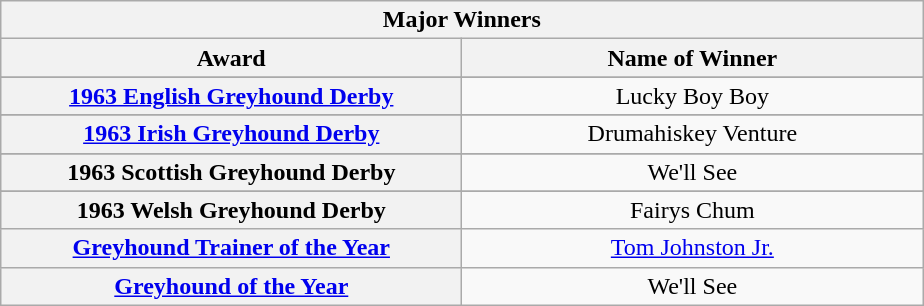<table class="wikitable">
<tr>
<th colspan="2">Major Winners</th>
</tr>
<tr>
<th width=300>Award</th>
<th width=300>Name of Winner</th>
</tr>
<tr>
</tr>
<tr align=center>
<th><a href='#'>1963 English Greyhound Derby</a></th>
<td>Lucky Boy Boy </td>
</tr>
<tr>
</tr>
<tr align=center>
<th><a href='#'>1963 Irish Greyhound Derby</a></th>
<td>Drumahiskey Venture </td>
</tr>
<tr>
</tr>
<tr align=center>
<th>1963 Scottish Greyhound Derby</th>
<td>We'll See </td>
</tr>
<tr>
</tr>
<tr align=center>
<th>1963 Welsh Greyhound Derby</th>
<td>Fairys Chum </td>
</tr>
<tr align=center>
<th><a href='#'>Greyhound Trainer of the Year</a></th>
<td><a href='#'>Tom Johnston Jr.</a></td>
</tr>
<tr align=center>
<th><a href='#'>Greyhound of the Year</a></th>
<td>We'll See</td>
</tr>
</table>
